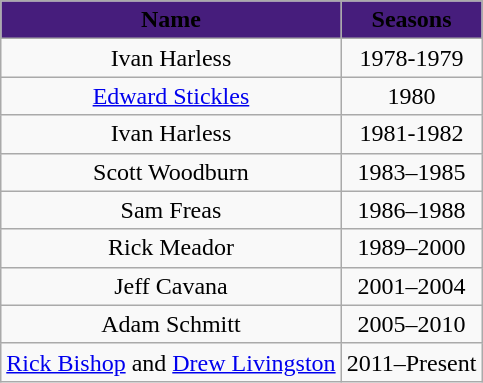<table class="wikitable">
<tr>
<th style="background:#461d7c;" align="center"><span>Name</span></th>
<th style="background:#461d7c;" align="center"><span>Seasons</span></th>
</tr>
<tr align="center">
<td>Ivan Harless</td>
<td>1978-1979</td>
</tr>
<tr align="center">
<td><a href='#'>Edward Stickles</a></td>
<td>1980</td>
</tr>
<tr align="center">
<td>Ivan Harless</td>
<td>1981-1982</td>
</tr>
<tr align="center">
<td>Scott Woodburn</td>
<td>1983–1985</td>
</tr>
<tr align="center">
<td>Sam Freas</td>
<td>1986–1988</td>
</tr>
<tr align="center">
<td>Rick Meador</td>
<td>1989–2000</td>
</tr>
<tr align="center">
<td>Jeff Cavana</td>
<td>2001–2004</td>
</tr>
<tr align="center">
<td>Adam Schmitt</td>
<td>2005–2010</td>
</tr>
<tr align="center">
<td><a href='#'>Rick Bishop</a>  and <a href='#'>Drew Livingston</a></td>
<td>2011–Present</td>
</tr>
</table>
